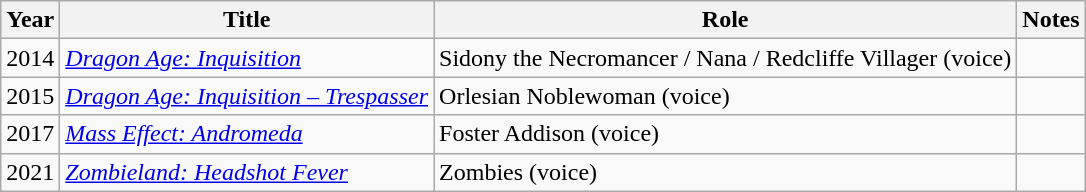<table class="wikitable sortable">
<tr>
<th>Year</th>
<th>Title</th>
<th>Role</th>
<th class="unsortable">Notes</th>
</tr>
<tr>
<td>2014</td>
<td><em><a href='#'>Dragon Age: Inquisition</a></em></td>
<td>Sidony the Necromancer / Nana / Redcliffe Villager (voice)</td>
<td></td>
</tr>
<tr>
<td>2015</td>
<td><em><a href='#'>Dragon Age: Inquisition – Trespasser</a></em></td>
<td>Orlesian Noblewoman (voice)</td>
</tr>
<tr>
<td>2017</td>
<td><em><a href='#'>Mass Effect: Andromeda</a></em></td>
<td>Foster Addison (voice)</td>
<td></td>
</tr>
<tr>
<td>2021</td>
<td><em><a href='#'>Zombieland: Headshot Fever</a></em></td>
<td>Zombies (voice)</td>
</tr>
</table>
